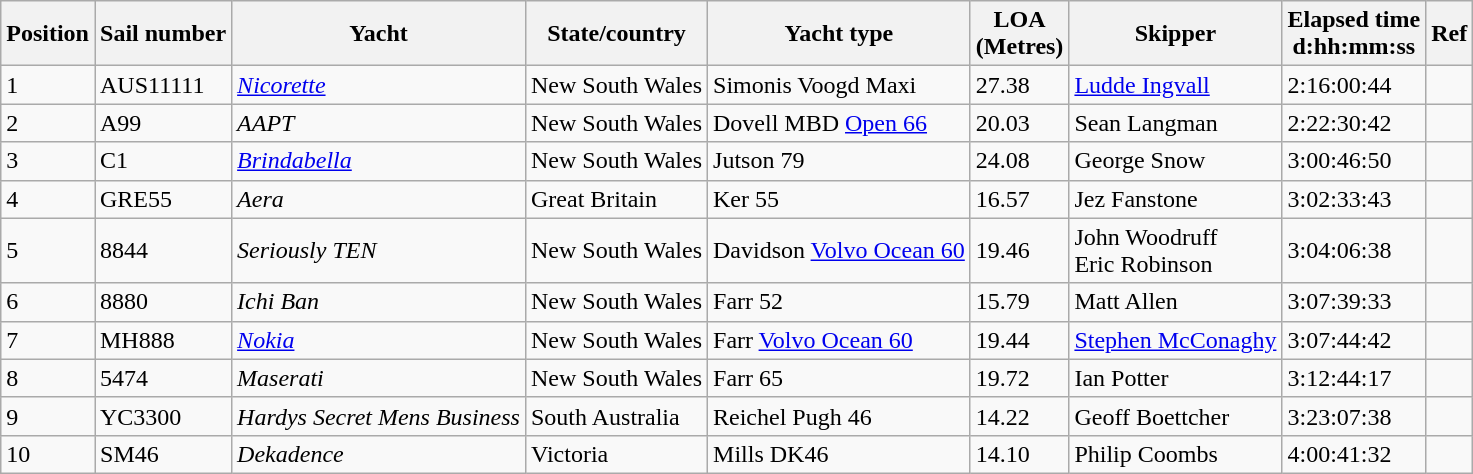<table class="wikitable">
<tr>
<th>Position</th>
<th>Sail number</th>
<th>Yacht</th>
<th>State/country</th>
<th>Yacht type</th>
<th>LOA <br>(Metres)</th>
<th>Skipper</th>
<th>Elapsed time <br>d:hh:mm:ss</th>
<th>Ref</th>
</tr>
<tr>
<td>1</td>
<td>AUS11111</td>
<td><em><a href='#'>Nicorette</a></em></td>
<td> New South Wales</td>
<td>Simonis Voogd Maxi</td>
<td>27.38</td>
<td><a href='#'>Ludde Ingvall</a></td>
<td>2:16:00:44</td>
<td></td>
</tr>
<tr>
<td>2</td>
<td>A99</td>
<td><em>AAPT</em></td>
<td> New South Wales</td>
<td>Dovell MBD <a href='#'>Open 66</a></td>
<td>20.03</td>
<td>Sean Langman</td>
<td>2:22:30:42</td>
<td></td>
</tr>
<tr>
<td>3</td>
<td>C1</td>
<td><em><a href='#'>Brindabella</a></em></td>
<td> New South Wales</td>
<td>Jutson 79</td>
<td>24.08</td>
<td>George Snow</td>
<td>3:00:46:50</td>
<td></td>
</tr>
<tr>
<td>4</td>
<td>GRE55</td>
<td><em>Aera</em></td>
<td> Great Britain</td>
<td>Ker 55</td>
<td>16.57</td>
<td>Jez Fanstone</td>
<td>3:02:33:43</td>
<td></td>
</tr>
<tr>
<td>5</td>
<td>8844</td>
<td><em>Seriously TEN</em></td>
<td> New South Wales</td>
<td>Davidson <a href='#'>Volvo Ocean 60</a></td>
<td>19.46</td>
<td>John Woodruff <br> Eric Robinson</td>
<td>3:04:06:38</td>
<td></td>
</tr>
<tr>
<td>6</td>
<td>8880</td>
<td><em>Ichi Ban</em></td>
<td> New South Wales</td>
<td>Farr 52</td>
<td>15.79</td>
<td>Matt Allen</td>
<td>3:07:39:33</td>
<td></td>
</tr>
<tr>
<td>7</td>
<td>MH888</td>
<td><em><a href='#'>Nokia</a></em></td>
<td> New South Wales</td>
<td>Farr <a href='#'>Volvo Ocean 60</a></td>
<td>19.44</td>
<td><a href='#'>Stephen McConaghy</a></td>
<td>3:07:44:42</td>
<td></td>
</tr>
<tr>
<td>8</td>
<td>5474</td>
<td><em>Maserati</em></td>
<td> New South Wales</td>
<td>Farr 65</td>
<td>19.72</td>
<td>Ian Potter</td>
<td>3:12:44:17</td>
<td></td>
</tr>
<tr>
<td>9</td>
<td>YC3300</td>
<td><em>Hardys Secret Mens Business</em></td>
<td> South Australia</td>
<td>Reichel Pugh 46</td>
<td>14.22</td>
<td>Geoff Boettcher</td>
<td>3:23:07:38</td>
<td></td>
</tr>
<tr>
<td>10</td>
<td>SM46</td>
<td><em>Dekadence</em></td>
<td> Victoria</td>
<td>Mills DK46</td>
<td>14.10</td>
<td>Philip Coombs</td>
<td>4:00:41:32</td>
<td></td>
</tr>
</table>
